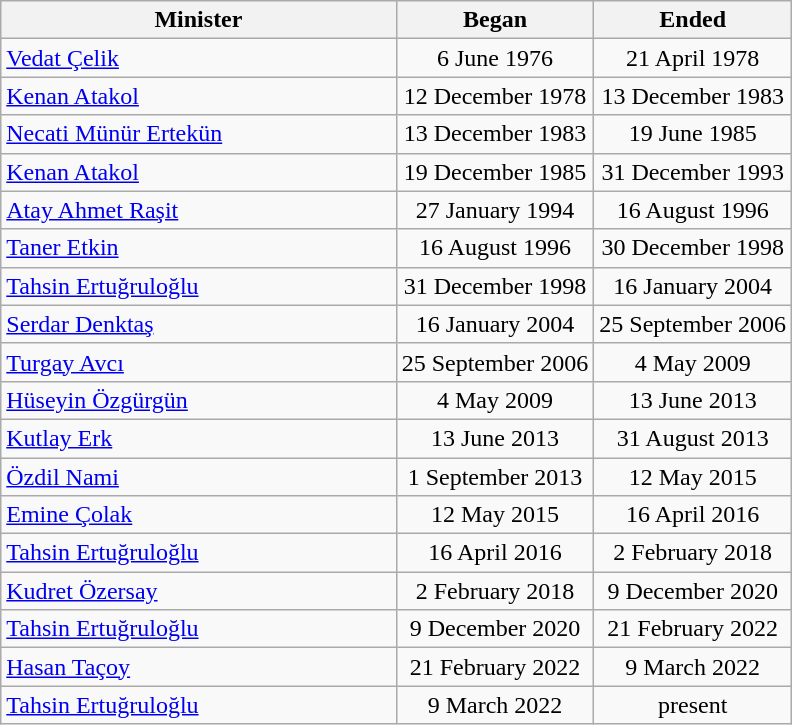<table border="1" class="wikitable">
<tr>
<th width="50%">Minister</th>
<th width="25%">Began</th>
<th width="25%">Ended</th>
</tr>
<tr align=center>
<td align=left><a href='#'>Vedat Çelik</a></td>
<td>6 June 1976</td>
<td>21 April 1978</td>
</tr>
<tr align=center>
<td align=left><a href='#'>Kenan Atakol</a></td>
<td>12 December 1978</td>
<td>13 December 1983</td>
</tr>
<tr align=center>
<td align=left><a href='#'>Necati Münür Ertekün</a></td>
<td>13 December 1983</td>
<td>19 June 1985</td>
</tr>
<tr align=center>
<td align=left><a href='#'>Kenan Atakol</a></td>
<td>19 December 1985</td>
<td>31 December 1993</td>
</tr>
<tr align=center>
<td align=left><a href='#'>Atay Ahmet Raşit</a></td>
<td>27 January 1994</td>
<td>16 August 1996</td>
</tr>
<tr align=center>
<td align=left><a href='#'>Taner Etkin</a></td>
<td>16 August 1996</td>
<td>30 December 1998</td>
</tr>
<tr align=center>
<td align=left><a href='#'>Tahsin Ertuğruloğlu</a></td>
<td>31 December 1998</td>
<td>16 January 2004</td>
</tr>
<tr align=center>
<td align=left><a href='#'>Serdar Denktaş</a></td>
<td>16 January 2004</td>
<td>25 September 2006</td>
</tr>
<tr align=center>
<td align=left><a href='#'>Turgay Avcı</a></td>
<td>25 September 2006</td>
<td>4 May 2009</td>
</tr>
<tr align=center>
<td align=left><a href='#'>Hüseyin Özgürgün</a></td>
<td>4 May 2009</td>
<td>13 June 2013</td>
</tr>
<tr align=center>
<td align=left><a href='#'>Kutlay Erk</a></td>
<td>13 June 2013</td>
<td>31 August 2013</td>
</tr>
<tr align=center>
<td align=left><a href='#'>Özdil Nami</a></td>
<td>1 September 2013</td>
<td>12 May 2015</td>
</tr>
<tr align=center>
<td align=left><a href='#'>Emine Çolak</a></td>
<td>12 May 2015</td>
<td>16 April 2016</td>
</tr>
<tr align=center>
<td align=left><a href='#'>Tahsin Ertuğruloğlu</a></td>
<td>16 April 2016</td>
<td>2 February 2018</td>
</tr>
<tr align=center>
<td align=left><a href='#'>Kudret Özersay</a></td>
<td>2 February 2018</td>
<td>9 December 2020</td>
</tr>
<tr align=center>
<td align=left><a href='#'>Tahsin Ertuğruloğlu</a></td>
<td>9 December 2020</td>
<td>21 February 2022</td>
</tr>
<tr align=center>
<td align=left><a href='#'>Hasan Taçoy</a></td>
<td>21 February 2022</td>
<td>9 March 2022</td>
</tr>
<tr align=center>
<td align=left><a href='#'>Tahsin Ertuğruloğlu</a></td>
<td>9 March 2022</td>
<td>present</td>
</tr>
</table>
